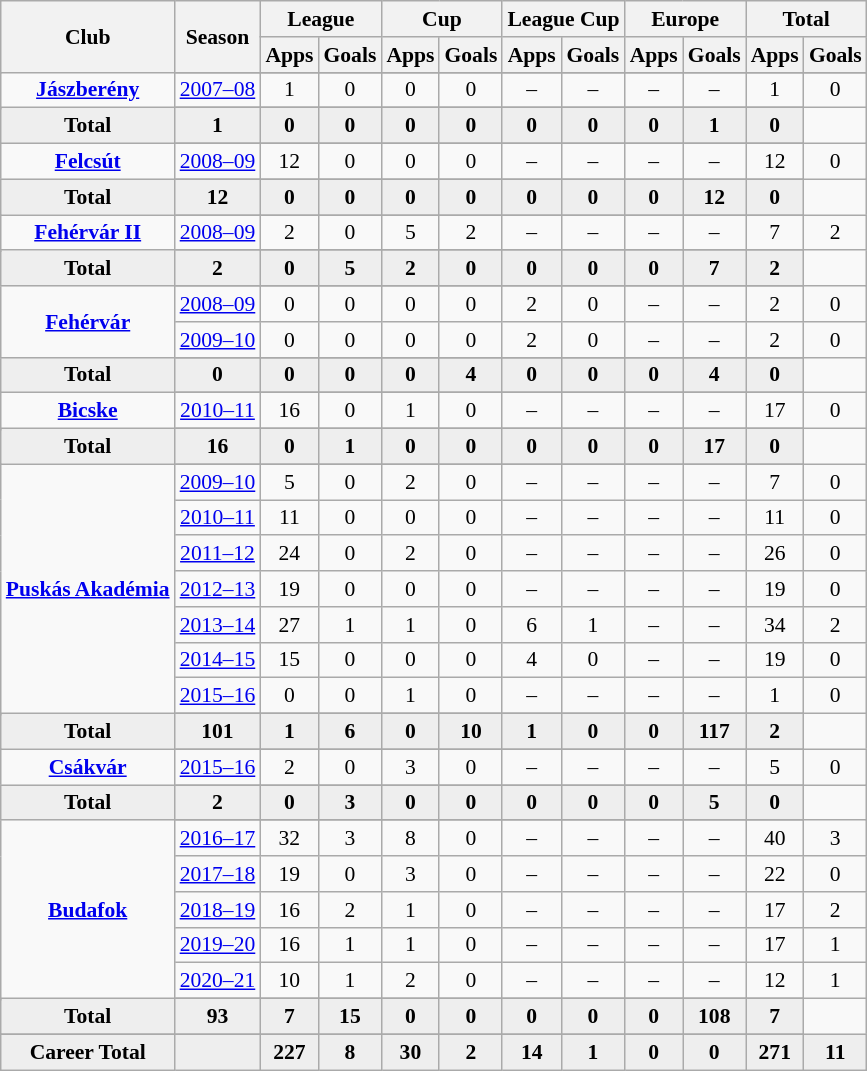<table class="wikitable" style="font-size:90%; text-align: center;">
<tr>
<th rowspan="2">Club</th>
<th rowspan="2">Season</th>
<th colspan="2">League</th>
<th colspan="2">Cup</th>
<th colspan="2">League Cup</th>
<th colspan="2">Europe</th>
<th colspan="2">Total</th>
</tr>
<tr>
<th>Apps</th>
<th>Goals</th>
<th>Apps</th>
<th>Goals</th>
<th>Apps</th>
<th>Goals</th>
<th>Apps</th>
<th>Goals</th>
<th>Apps</th>
<th>Goals</th>
</tr>
<tr ||-||-||-|->
<td rowspan="3" valign="center"><strong><a href='#'>Jászberény</a></strong></td>
</tr>
<tr>
<td><a href='#'>2007–08</a></td>
<td>1</td>
<td>0</td>
<td>0</td>
<td>0</td>
<td>–</td>
<td>–</td>
<td>–</td>
<td>–</td>
<td>1</td>
<td>0</td>
</tr>
<tr>
</tr>
<tr style="font-weight:bold; background-color:#eeeeee;">
<td>Total</td>
<td>1</td>
<td>0</td>
<td>0</td>
<td>0</td>
<td>0</td>
<td>0</td>
<td>0</td>
<td>0</td>
<td>1</td>
<td>0</td>
</tr>
<tr>
<td rowspan="3" valign="center"><strong><a href='#'>Felcsút</a></strong></td>
</tr>
<tr>
<td><a href='#'>2008–09</a></td>
<td>12</td>
<td>0</td>
<td>0</td>
<td>0</td>
<td>–</td>
<td>–</td>
<td>–</td>
<td>–</td>
<td>12</td>
<td>0</td>
</tr>
<tr>
</tr>
<tr style="font-weight:bold; background-color:#eeeeee;">
<td>Total</td>
<td>12</td>
<td>0</td>
<td>0</td>
<td>0</td>
<td>0</td>
<td>0</td>
<td>0</td>
<td>0</td>
<td>12</td>
<td>0</td>
</tr>
<tr>
<td rowspan="3" valign="center"><strong><a href='#'>Fehérvár II</a></strong></td>
</tr>
<tr>
<td><a href='#'>2008–09</a></td>
<td>2</td>
<td>0</td>
<td>5</td>
<td>2</td>
<td>–</td>
<td>–</td>
<td>–</td>
<td>–</td>
<td>7</td>
<td>2</td>
</tr>
<tr>
</tr>
<tr style="font-weight:bold; background-color:#eeeeee;">
<td>Total</td>
<td>2</td>
<td>0</td>
<td>5</td>
<td>2</td>
<td>0</td>
<td>0</td>
<td>0</td>
<td>0</td>
<td>7</td>
<td>2</td>
</tr>
<tr>
<td rowspan="4" valign="center"><strong><a href='#'>Fehérvár</a></strong></td>
</tr>
<tr>
<td><a href='#'>2008–09</a></td>
<td>0</td>
<td>0</td>
<td>0</td>
<td>0</td>
<td>2</td>
<td>0</td>
<td>–</td>
<td>–</td>
<td>2</td>
<td>0</td>
</tr>
<tr>
<td><a href='#'>2009–10</a></td>
<td>0</td>
<td>0</td>
<td>0</td>
<td>0</td>
<td>2</td>
<td>0</td>
<td>–</td>
<td>–</td>
<td>2</td>
<td>0</td>
</tr>
<tr>
</tr>
<tr style="font-weight:bold; background-color:#eeeeee;">
<td>Total</td>
<td>0</td>
<td>0</td>
<td>0</td>
<td>0</td>
<td>4</td>
<td>0</td>
<td>0</td>
<td>0</td>
<td>4</td>
<td>0</td>
</tr>
<tr>
<td rowspan="3" valign="center"><strong><a href='#'>Bicske</a></strong></td>
</tr>
<tr>
<td><a href='#'>2010–11</a></td>
<td>16</td>
<td>0</td>
<td>1</td>
<td>0</td>
<td>–</td>
<td>–</td>
<td>–</td>
<td>–</td>
<td>17</td>
<td>0</td>
</tr>
<tr>
</tr>
<tr style="font-weight:bold; background-color:#eeeeee;">
<td>Total</td>
<td>16</td>
<td>0</td>
<td>1</td>
<td>0</td>
<td>0</td>
<td>0</td>
<td>0</td>
<td>0</td>
<td>17</td>
<td>0</td>
</tr>
<tr>
<td rowspan="9" valign="center"><strong><a href='#'>Puskás Akadémia</a></strong></td>
</tr>
<tr>
<td><a href='#'>2009–10</a></td>
<td>5</td>
<td>0</td>
<td>2</td>
<td>0</td>
<td>–</td>
<td>–</td>
<td>–</td>
<td>–</td>
<td>7</td>
<td>0</td>
</tr>
<tr>
<td><a href='#'>2010–11</a></td>
<td>11</td>
<td>0</td>
<td>0</td>
<td>0</td>
<td>–</td>
<td>–</td>
<td>–</td>
<td>–</td>
<td>11</td>
<td>0</td>
</tr>
<tr>
<td><a href='#'>2011–12</a></td>
<td>24</td>
<td>0</td>
<td>2</td>
<td>0</td>
<td>–</td>
<td>–</td>
<td>–</td>
<td>–</td>
<td>26</td>
<td>0</td>
</tr>
<tr>
<td><a href='#'>2012–13</a></td>
<td>19</td>
<td>0</td>
<td>0</td>
<td>0</td>
<td>–</td>
<td>–</td>
<td>–</td>
<td>–</td>
<td>19</td>
<td>0</td>
</tr>
<tr>
<td><a href='#'>2013–14</a></td>
<td>27</td>
<td>1</td>
<td>1</td>
<td>0</td>
<td>6</td>
<td>1</td>
<td>–</td>
<td>–</td>
<td>34</td>
<td>2</td>
</tr>
<tr>
<td><a href='#'>2014–15</a></td>
<td>15</td>
<td>0</td>
<td>0</td>
<td>0</td>
<td>4</td>
<td>0</td>
<td>–</td>
<td>–</td>
<td>19</td>
<td>0</td>
</tr>
<tr>
<td><a href='#'>2015–16</a></td>
<td>0</td>
<td>0</td>
<td>1</td>
<td>0</td>
<td>–</td>
<td>–</td>
<td>–</td>
<td>–</td>
<td>1</td>
<td>0</td>
</tr>
<tr>
</tr>
<tr style="font-weight:bold; background-color:#eeeeee;">
<td>Total</td>
<td>101</td>
<td>1</td>
<td>6</td>
<td>0</td>
<td>10</td>
<td>1</td>
<td>0</td>
<td>0</td>
<td>117</td>
<td>2</td>
</tr>
<tr>
<td rowspan="3" valign="center"><strong><a href='#'>Csákvár</a></strong></td>
</tr>
<tr>
<td><a href='#'>2015–16</a></td>
<td>2</td>
<td>0</td>
<td>3</td>
<td>0</td>
<td>–</td>
<td>–</td>
<td>–</td>
<td>–</td>
<td>5</td>
<td>0</td>
</tr>
<tr>
</tr>
<tr style="font-weight:bold; background-color:#eeeeee;">
<td>Total</td>
<td>2</td>
<td>0</td>
<td>3</td>
<td>0</td>
<td>0</td>
<td>0</td>
<td>0</td>
<td>0</td>
<td>5</td>
<td>0</td>
</tr>
<tr>
<td rowspan="7" valign="center"><strong><a href='#'>Budafok</a></strong></td>
</tr>
<tr>
<td><a href='#'>2016–17</a></td>
<td>32</td>
<td>3</td>
<td>8</td>
<td>0</td>
<td>–</td>
<td>–</td>
<td>–</td>
<td>–</td>
<td>40</td>
<td>3</td>
</tr>
<tr>
<td><a href='#'>2017–18</a></td>
<td>19</td>
<td>0</td>
<td>3</td>
<td>0</td>
<td>–</td>
<td>–</td>
<td>–</td>
<td>–</td>
<td>22</td>
<td>0</td>
</tr>
<tr>
<td><a href='#'>2018–19</a></td>
<td>16</td>
<td>2</td>
<td>1</td>
<td>0</td>
<td>–</td>
<td>–</td>
<td>–</td>
<td>–</td>
<td>17</td>
<td>2</td>
</tr>
<tr>
<td><a href='#'>2019–20</a></td>
<td>16</td>
<td>1</td>
<td>1</td>
<td>0</td>
<td>–</td>
<td>–</td>
<td>–</td>
<td>–</td>
<td>17</td>
<td>1</td>
</tr>
<tr>
<td><a href='#'>2020–21</a></td>
<td>10</td>
<td>1</td>
<td>2</td>
<td>0</td>
<td>–</td>
<td>–</td>
<td>–</td>
<td>–</td>
<td>12</td>
<td>1</td>
</tr>
<tr>
</tr>
<tr style="font-weight:bold; background-color:#eeeeee;">
<td>Total</td>
<td>93</td>
<td>7</td>
<td>15</td>
<td>0</td>
<td>0</td>
<td>0</td>
<td>0</td>
<td>0</td>
<td>108</td>
<td>7</td>
</tr>
<tr>
</tr>
<tr style="font-weight:bold; background-color:#eeeeee;">
<td rowspan="2" valign="top"><strong>Career Total</strong></td>
<td></td>
<td><strong>227</strong></td>
<td><strong>8</strong></td>
<td><strong>30</strong></td>
<td><strong>2</strong></td>
<td><strong>14</strong></td>
<td><strong>1</strong></td>
<td><strong>0</strong></td>
<td><strong>0</strong></td>
<td><strong>271</strong></td>
<td><strong>11</strong></td>
</tr>
</table>
